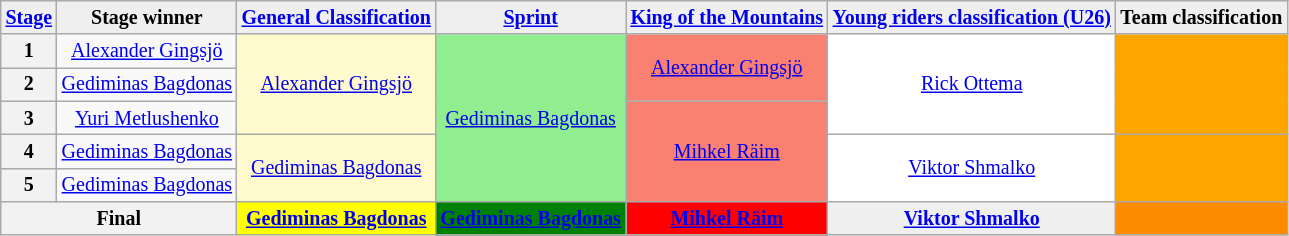<table class="wikitable"  style="text-align: center; font-size:smaller;">
<tr>
<td style="background:#EFEFEF;"><strong><a href='#'>Stage</a></strong></td>
<td style="background:#EFEFEF;"><strong>Stage winner</strong></td>
<td style="background:#EFEFEF"><strong><a href='#'>General Classification</a></strong><br></td>
<td style="background:#EFEFEF"><strong><a href='#'>Sprint</a></strong><br></td>
<td style="background:#EFEFEF"><strong><a href='#'>King of the Mountains</a></strong><br></td>
<td style="background:#EFEFEF;"><strong><a href='#'>Young riders classification (U26)</a></strong><br></td>
<td style="background:#EFEFEF;"><strong>Team classification</strong></td>
</tr>
<tr>
<th>1</th>
<td><a href='#'>Alexander Gingsjö</a></td>
<td rowspan=3 style="background:lemonchiffon"><a href='#'>Alexander Gingsjö</a></td>
<td rowspan=5 style="background:lightgreen"><a href='#'>Gediminas Bagdonas</a></td>
<td rowspan=2 style="background:salmon"><a href='#'>Alexander Gingsjö</a></td>
<td rowspan=3 style="background:white"><a href='#'>Rick Ottema</a></td>
<td rowspan=3 style="background:orange"></td>
</tr>
<tr>
<th>2</th>
<td><a href='#'>Gediminas Bagdonas</a></td>
</tr>
<tr>
<th>3</th>
<td><a href='#'>Yuri Metlushenko</a></td>
<td rowspan=3 style="background:salmon"><a href='#'>Mihkel Räim</a></td>
</tr>
<tr>
<th>4</th>
<td><a href='#'>Gediminas Bagdonas</a></td>
<td rowspan=2 style="background:lemonchiffon"><a href='#'>Gediminas Bagdonas</a></td>
<td rowspan=2 style="background:white"><a href='#'>Viktor Shmalko</a></td>
<td rowspan=2 style="background:orange"></td>
</tr>
<tr>
<th>5</th>
<td><a href='#'>Gediminas Bagdonas</a></td>
</tr>
<tr>
<th colspan=2><strong>Final</strong></th>
<td style="background:yellow"><strong><a href='#'>Gediminas Bagdonas</a></strong></td>
<td style="background:green"><strong><a href='#'>Gediminas Bagdonas</a></strong></td>
<td style="background:red"><strong><a href='#'>Mihkel Räim</a></strong></td>
<td style="background:#EFEFEF;"><strong><a href='#'>Viktor Shmalko</a></strong></td>
<td style="background:darkorange"><strong></strong></td>
</tr>
</table>
